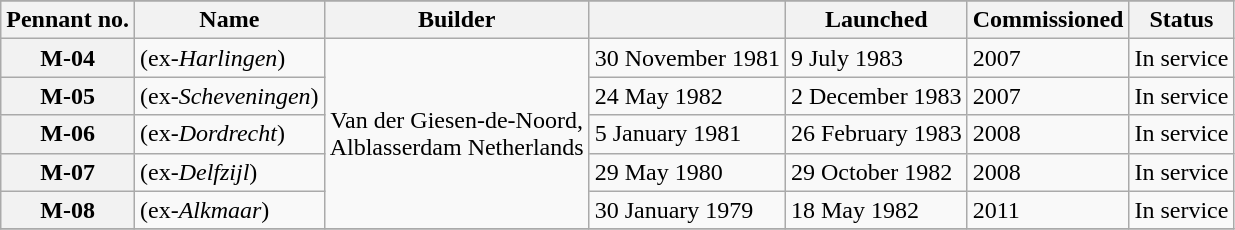<table class="wikitable plainrowheaders">
<tr>
</tr>
<tr>
<th scope="col">Pennant no.</th>
<th scope="col">Name</th>
<th scope="col">Builder</th>
<th scope="col"></th>
<th scope="col">Launched</th>
<th scope="col">Commissioned</th>
<th scope="col">Status</th>
</tr>
<tr>
<th scope="row">M-04</th>
<td> (ex-<em>Harlingen</em>)</td>
<td rowspan="5" align="center">Van der Giesen-de-Noord,<br>Alblasserdam Netherlands</td>
<td>30 November 1981</td>
<td>9 July 1983</td>
<td>2007</td>
<td>In service</td>
</tr>
<tr>
<th scope="row">M-05</th>
<td> (ex-<em>Scheveningen</em>)</td>
<td>24 May 1982</td>
<td>2 December 1983</td>
<td>2007</td>
<td>In service</td>
</tr>
<tr>
<th scope="row">M-06</th>
<td> (ex-<em>Dordrecht</em>)</td>
<td>5 January 1981</td>
<td>26 February 1983</td>
<td>2008</td>
<td>In service</td>
</tr>
<tr>
<th scope="row">M-07</th>
<td> (ex-<em>Delfzijl</em>)</td>
<td>29 May 1980</td>
<td>29 October 1982</td>
<td>2008</td>
<td>In service</td>
</tr>
<tr>
<th scope="row">M-08</th>
<td> (ex-<em>Alkmaar</em>)</td>
<td>30 January 1979</td>
<td>18 May 1982</td>
<td>2011</td>
<td>In service</td>
</tr>
<tr>
</tr>
</table>
